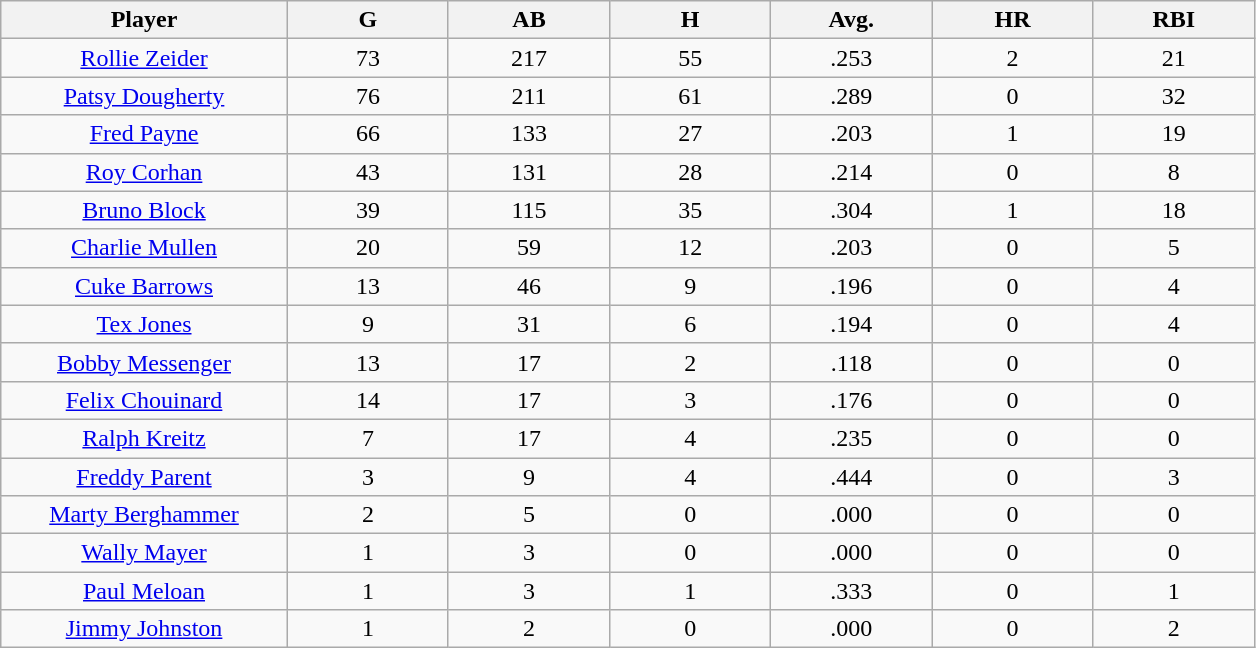<table class="wikitable sortable">
<tr>
<th bgcolor="#DDDDFF" width="16%">Player</th>
<th bgcolor="#DDDDFF" width="9%">G</th>
<th bgcolor="#DDDDFF" width="9%">AB</th>
<th bgcolor="#DDDDFF" width="9%">H</th>
<th bgcolor="#DDDDFF" width="9%">Avg.</th>
<th bgcolor="#DDDDFF" width="9%">HR</th>
<th bgcolor="#DDDDFF" width="9%">RBI</th>
</tr>
<tr align="center">
<td><a href='#'>Rollie Zeider</a></td>
<td>73</td>
<td>217</td>
<td>55</td>
<td>.253</td>
<td>2</td>
<td>21</td>
</tr>
<tr align="center">
<td><a href='#'>Patsy Dougherty</a></td>
<td>76</td>
<td>211</td>
<td>61</td>
<td>.289</td>
<td>0</td>
<td>32</td>
</tr>
<tr align="center">
<td><a href='#'>Fred Payne</a></td>
<td>66</td>
<td>133</td>
<td>27</td>
<td>.203</td>
<td>1</td>
<td>19</td>
</tr>
<tr align="center">
<td><a href='#'>Roy Corhan</a></td>
<td>43</td>
<td>131</td>
<td>28</td>
<td>.214</td>
<td>0</td>
<td>8</td>
</tr>
<tr align="center">
<td><a href='#'>Bruno Block</a></td>
<td>39</td>
<td>115</td>
<td>35</td>
<td>.304</td>
<td>1</td>
<td>18</td>
</tr>
<tr align="center">
<td><a href='#'>Charlie Mullen</a></td>
<td>20</td>
<td>59</td>
<td>12</td>
<td>.203</td>
<td>0</td>
<td>5</td>
</tr>
<tr align="center">
<td><a href='#'>Cuke Barrows</a></td>
<td>13</td>
<td>46</td>
<td>9</td>
<td>.196</td>
<td>0</td>
<td>4</td>
</tr>
<tr align="center">
<td><a href='#'>Tex Jones</a></td>
<td>9</td>
<td>31</td>
<td>6</td>
<td>.194</td>
<td>0</td>
<td>4</td>
</tr>
<tr align="center">
<td><a href='#'>Bobby Messenger</a></td>
<td>13</td>
<td>17</td>
<td>2</td>
<td>.118</td>
<td>0</td>
<td>0</td>
</tr>
<tr align="center">
<td><a href='#'>Felix Chouinard</a></td>
<td>14</td>
<td>17</td>
<td>3</td>
<td>.176</td>
<td>0</td>
<td>0</td>
</tr>
<tr align="center">
<td><a href='#'>Ralph Kreitz</a></td>
<td>7</td>
<td>17</td>
<td>4</td>
<td>.235</td>
<td>0</td>
<td>0</td>
</tr>
<tr align="center">
<td><a href='#'>Freddy Parent</a></td>
<td>3</td>
<td>9</td>
<td>4</td>
<td>.444</td>
<td>0</td>
<td>3</td>
</tr>
<tr align="center">
<td><a href='#'>Marty Berghammer</a></td>
<td>2</td>
<td>5</td>
<td>0</td>
<td>.000</td>
<td>0</td>
<td>0</td>
</tr>
<tr align="center">
<td><a href='#'>Wally Mayer</a></td>
<td>1</td>
<td>3</td>
<td>0</td>
<td>.000</td>
<td>0</td>
<td>0</td>
</tr>
<tr align="center">
<td><a href='#'>Paul Meloan</a></td>
<td>1</td>
<td>3</td>
<td>1</td>
<td>.333</td>
<td>0</td>
<td>1</td>
</tr>
<tr align="center">
<td><a href='#'>Jimmy Johnston</a></td>
<td>1</td>
<td>2</td>
<td>0</td>
<td>.000</td>
<td>0</td>
<td>2</td>
</tr>
</table>
